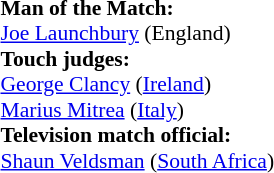<table width=100% style="font-size: 90%">
<tr>
<td><br>
<strong>Man of the Match:</strong>
<br><a href='#'>Joe Launchbury</a> (England)<br><strong>Touch judges:</strong>
<br><a href='#'>George Clancy</a> (<a href='#'>Ireland</a>)
<br><a href='#'>Marius Mitrea</a> (<a href='#'>Italy</a>)
<br><strong>Television match official:</strong>
<br><a href='#'>Shaun Veldsman</a> (<a href='#'>South Africa</a>)</td>
</tr>
</table>
